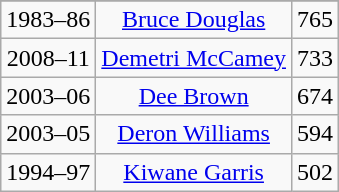<table class="wikitable sortable"style="text-align:center">
<tr>
</tr>
<tr>
<td>1983–86</td>
<td><a href='#'>Bruce Douglas</a></td>
<td>765</td>
</tr>
<tr>
<td>2008–11</td>
<td><a href='#'>Demetri McCamey</a></td>
<td>733</td>
</tr>
<tr>
<td>2003–06</td>
<td><a href='#'>Dee Brown</a></td>
<td>674</td>
</tr>
<tr>
<td>2003–05</td>
<td><a href='#'>Deron Williams</a></td>
<td>594</td>
</tr>
<tr>
<td>1994–97</td>
<td><a href='#'>Kiwane Garris</a></td>
<td>502</td>
</tr>
</table>
